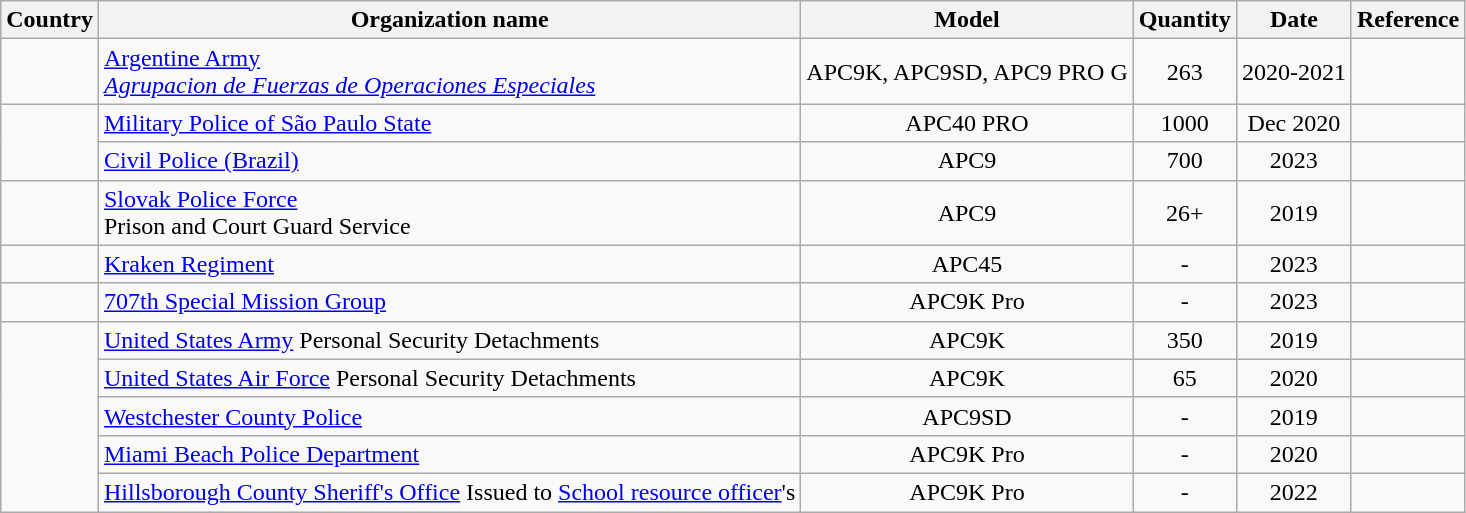<table class="sortable wikitable">
<tr>
<th>Country</th>
<th>Organization name</th>
<th>Model</th>
<th>Quantity</th>
<th>Date</th>
<th>Reference</th>
</tr>
<tr>
<td></td>
<td><a href='#'>Argentine Army</a><br><em><a href='#'>Agrupacion de Fuerzas de Operaciones Especiales</a></em></td>
<td align="center">APC9K, APC9SD, APC9 PRO G</td>
<td align="center">263</td>
<td align="center">2020-2021</td>
<td align="center"></td>
</tr>
<tr>
<td rowspan="2"></td>
<td><a href='#'>Military Police of São Paulo State</a></td>
<td align="center">APC40 PRO</td>
<td align="center">1000</td>
<td align="center">Dec 2020</td>
<td align="center"></td>
</tr>
<tr>
<td><a href='#'>Civil Police (Brazil)</a></td>
<td align="center">APC9</td>
<td align="center">700</td>
<td align="center">2023</td>
<td align="center"></td>
</tr>
<tr>
<td></td>
<td><a href='#'>Slovak Police Force</a><br>Prison and Court Guard Service</td>
<td align="center">APC9</td>
<td align="center">26+</td>
<td align="center">2019</td>
<td align="center"></td>
</tr>
<tr>
<td></td>
<td><a href='#'>Kraken Regiment</a></td>
<td align="center">APC45</td>
<td align="center">-</td>
<td align="center">2023</td>
<td align="center"></td>
</tr>
<tr>
<td></td>
<td><a href='#'>707th Special Mission Group</a></td>
<td align="center">APC9K Pro</td>
<td align="center">-</td>
<td align="center">2023</td>
<td align="center"></td>
</tr>
<tr>
<td rowspan="5"></td>
<td><a href='#'>United States Army</a> Personal Security Detachments</td>
<td align="center">APC9K</td>
<td align="center">350</td>
<td align="center">2019</td>
<td align="center"></td>
</tr>
<tr>
<td><a href='#'>United States Air Force</a> Personal Security Detachments</td>
<td align="center">APC9K</td>
<td align="center">65</td>
<td align="center">2020</td>
<td align="center"></td>
</tr>
<tr>
<td><a href='#'>Westchester County Police</a></td>
<td align="center">APC9SD</td>
<td align="center">-</td>
<td align="center">2019</td>
<td align="center"></td>
</tr>
<tr>
<td><a href='#'>Miami Beach Police Department</a></td>
<td align="center">APC9K Pro</td>
<td align="center">-</td>
<td align="center">2020</td>
<td align="center"></td>
</tr>
<tr>
<td><a href='#'>Hillsborough County Sheriff's Office</a> Issued to <a href='#'>School resource officer</a>'s</td>
<td align="center">APC9K Pro</td>
<td align="center">-</td>
<td align="center">2022</td>
<td align="center"></td>
</tr>
</table>
